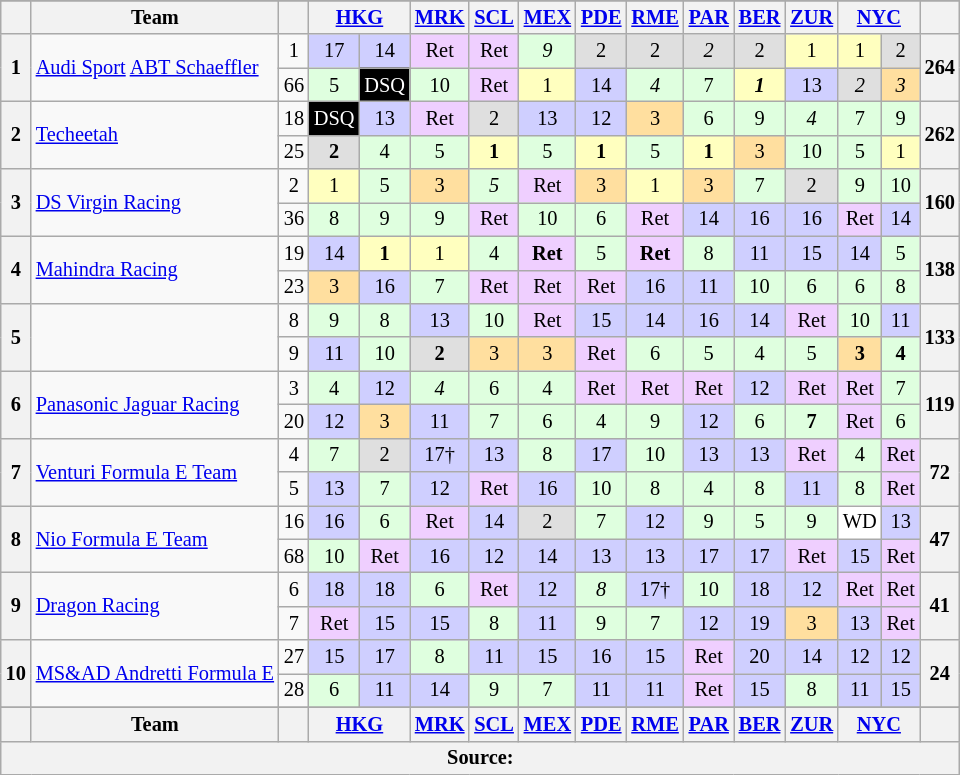<table class="wikitable" style="font-size:85%; text-align:center">
<tr style="background:#f9f9f9">
</tr>
<tr valign="top">
<th valign="middle"></th>
<th valign="middle">Team</th>
<th valign="middle"></th>
<th colspan=2><a href='#'>HKG</a><br> </th>
<th scope="col"><a href='#'>MRK</a><br> </th>
<th scope="col"><a href='#'>SCL</a><br> </th>
<th scope="col"><a href='#'>MEX</a><br> </th>
<th scope="col"><a href='#'>PDE</a><br> </th>
<th scope="col"><a href='#'>RME</a><br> </th>
<th scope="col"><a href='#'>PAR</a><br> </th>
<th scope="col"><a href='#'>BER</a><br> </th>
<th scope="col"><a href='#'>ZUR</a><br> </th>
<th colspan=2><a href='#'>NYC</a><br> </th>
<th valign=middle></th>
</tr>
<tr>
<th rowspan=2>1</th>
<td align="left" rowspan=2> <a href='#'>Audi Sport</a> <a href='#'>ABT Schaeffler</a></td>
<td>1</td>
<td style="background:#cfcfff;">17</td>
<td style="background:#cfcfff;">14</td>
<td style="background:#efcfff;">Ret</td>
<td style="background:#efcfff;">Ret</td>
<td style="background:#dfffdf;"><em>9</em></td>
<td style="background:#dfdfdf;">2</td>
<td style="background:#dfdfdf;">2</td>
<td style="background:#dfdfdf;"><em>2</em></td>
<td style="background:#dfdfdf;">2</td>
<td style="background:#ffffbf;">1</td>
<td style="background:#ffffbf;">1</td>
<td style="background:#dfdfdf;">2</td>
<th rowspan=2>264</th>
</tr>
<tr>
<td>66</td>
<td style="background:#dfffdf;">5</td>
<td style="background:#000000; color:white;">DSQ</td>
<td style="background:#dfffdf;">10</td>
<td style="background:#efcfff;">Ret</td>
<td style="background:#ffffbf;">1</td>
<td style="background:#cfcfff;">14</td>
<td style="background:#dfffdf;"><em>4</em></td>
<td style="background:#dfffdf;">7</td>
<td style="background:#ffffbf;"><strong><em>1</em></strong></td>
<td style="background:#cfcfff;">13</td>
<td style="background:#dfdfdf;"><em>2</em></td>
<td style="background:#ffdf9f;"><em>3</em></td>
</tr>
<tr>
<th rowspan=2>2</th>
<td align="left" rowspan=2> <a href='#'>Techeetah</a></td>
<td>18</td>
<td style="background:#000000; color:white;">DSQ</td>
<td style="background:#cfcfff;">13</td>
<td style="background:#efcfff;">Ret</td>
<td style="background:#dfdfdf;">2</td>
<td style="background:#cfcfff;">13</td>
<td style="background:#cfcfff;">12</td>
<td style="background:#ffdf9f;">3</td>
<td style="background:#dfffdf;">6</td>
<td style="background:#dfffdf;">9</td>
<td style="background:#dfffdf;"><em>4</em></td>
<td style="background:#dfffdf;">7</td>
<td style="background:#dfffdf;">9</td>
<th rowspan=2>262</th>
</tr>
<tr>
<td>25</td>
<td style="background:#dfdfdf;"><strong>2</strong></td>
<td style="background:#dfffdf;">4</td>
<td style="background:#dfffdf;">5</td>
<td style="background:#ffffbf;"><strong>1</strong></td>
<td style="background:#dfffdf;">5</td>
<td style="background:#ffffbf;"><strong>1</strong></td>
<td style="background:#dfffdf;">5</td>
<td style="background:#ffffbf;"><strong>1</strong></td>
<td style="background:#ffdf9f;">3</td>
<td style="background:#dfffdf;">10</td>
<td style="background:#dfffdf;">5</td>
<td style="background:#ffffbf;">1</td>
</tr>
<tr>
<th rowspan=2>3</th>
<td align="left" rowspan=2> <a href='#'>DS Virgin Racing</a></td>
<td>2</td>
<td style="background:#ffffbf;">1</td>
<td style="background:#dfffdf;">5</td>
<td style="background:#ffdf9f;">3</td>
<td style="background:#dfffdf;"><em>5</em></td>
<td style="background:#efcfff;">Ret</td>
<td style="background:#ffdf9f;">3</td>
<td style="background:#ffffbf;">1</td>
<td style="background:#ffdf9f;">3</td>
<td style="background:#dfffdf;">7</td>
<td style="background:#dfdfdf;">2</td>
<td style="background:#dfffdf;">9</td>
<td style="background:#dfffdf;">10</td>
<th rowspan=2>160</th>
</tr>
<tr>
<td>36</td>
<td style="background:#dfffdf;">8</td>
<td style="background:#dfffdf;">9</td>
<td style="background:#dfffdf;">9</td>
<td style="background:#efcfff;">Ret</td>
<td style="background:#dfffdf;">10</td>
<td style="background:#dfffdf;">6</td>
<td style="background:#efcfff;">Ret</td>
<td style="background:#cfcfff;">14</td>
<td style="background:#cfcfff;">16</td>
<td style="background:#cfcfff;">16</td>
<td style="background:#efcfff;">Ret</td>
<td style="background:#cfcfff;">14</td>
</tr>
<tr>
<th rowspan=2>4</th>
<td align="left" rowspan=2> <a href='#'>Mahindra Racing</a></td>
<td>19</td>
<td style="background:#cfcfff;">14</td>
<td style="background:#ffffbf;"><strong>1</strong></td>
<td style="background:#ffffbf;">1</td>
<td style="background:#dfffdf;">4</td>
<td style="background:#efcfff;"><strong>Ret</strong></td>
<td style="background:#dfffdf;">5</td>
<td style="background:#efcfff;"><strong>Ret</strong></td>
<td style="background:#dfffdf;">8</td>
<td style="background:#cfcfff;">11</td>
<td style="background:#cfcfff;">15</td>
<td style="background:#cfcfff;">14</td>
<td style="background:#dfffdf;">5</td>
<th rowspan=2>138</th>
</tr>
<tr>
<td>23</td>
<td style="background:#ffdf9f;">3</td>
<td style="background:#cfcfff;">16</td>
<td style="background:#dfffdf;">7</td>
<td style="background:#efcfff;">Ret</td>
<td style="background:#efcfff;">Ret</td>
<td style="background:#efcfff;">Ret</td>
<td style="background:#cfcfff;">16</td>
<td style="background:#cfcfff;">11</td>
<td style="background:#dfffdf;">10</td>
<td style="background:#dfffdf;">6</td>
<td style="background:#dfffdf;">6</td>
<td style="background:#dfffdf;">8</td>
</tr>
<tr>
<th rowspan=2>5</th>
<td align="left" rowspan=2> <a href='#'></a></td>
<td>8</td>
<td style="background:#dfffdf;">9</td>
<td style="background:#dfffdf;">8</td>
<td style="background:#cfcfff;">13</td>
<td style="background:#dfffdf;">10</td>
<td style="background:#efcfff;">Ret</td>
<td style="background:#cfcfff;">15</td>
<td style="background:#cfcfff;">14</td>
<td style="background:#cfcfff;">16</td>
<td style="background:#cfcfff;">14</td>
<td style="background:#efcfff;">Ret</td>
<td style="background:#dfffdf;">10</td>
<td style="background:#cfcfff;">11</td>
<th rowspan=2>133</th>
</tr>
<tr>
<td>9</td>
<td style="background:#cfcfff;">11</td>
<td style="background:#dfffdf;">10</td>
<td style="background:#dfdfdf;"><strong>2</strong></td>
<td style="background:#ffdf9f;">3</td>
<td style="background:#ffdf9f;">3</td>
<td style="background:#efcfff;">Ret</td>
<td style="background:#dfffdf;">6</td>
<td style="background:#dfffdf;">5</td>
<td style="background:#dfffdf;">4</td>
<td style="background:#dfffdf;">5</td>
<td style="background:#ffdf9f;"><strong>3</strong></td>
<td style="background:#dfffdf;"><strong>4</strong></td>
</tr>
<tr>
<th rowspan=2>6</th>
<td align="left" rowspan=2> <a href='#'>Panasonic Jaguar Racing</a></td>
<td>3</td>
<td style="background:#dfffdf;">4</td>
<td style="background:#cfcfff;">12</td>
<td style="background:#dfffdf;"><em>4</em></td>
<td style="background:#dfffdf;">6</td>
<td style="background:#dfffdf;">4</td>
<td style="background:#efcfff;">Ret</td>
<td style="background:#efcfff;">Ret</td>
<td style="background:#efcfff;">Ret</td>
<td style="background:#cfcfff;">12</td>
<td style="background:#efcfff;">Ret</td>
<td style="background:#efcfff;">Ret</td>
<td style="background:#dfffdf;">7</td>
<th rowspan=2>119</th>
</tr>
<tr>
<td>20</td>
<td style="background:#cfcfff;">12</td>
<td style="background:#ffdf9f;">3</td>
<td style="background:#cfcfff;">11</td>
<td style="background:#dfffdf;">7</td>
<td style="background:#dfffdf;">6</td>
<td style="background:#dfffdf;">4</td>
<td style="background:#dfffdf;">9</td>
<td style="background:#cfcfff;">12</td>
<td style="background:#dfffdf;">6</td>
<td style="background:#dfffdf;"><strong>7</strong></td>
<td style="background:#efcfff;">Ret</td>
<td style="background:#dfffdf;">6</td>
</tr>
<tr>
<th rowspan=2>7</th>
<td align="left" rowspan=2> <a href='#'>Venturi Formula E Team</a></td>
<td>4</td>
<td style="background:#dfffdf;">7</td>
<td style="background:#dfdfdf;">2</td>
<td style="background:#cfcfff;">17†</td>
<td style="background:#cfcfff;">13</td>
<td style="background:#dfffdf;">8</td>
<td style="background:#cfcfff;">17</td>
<td style="background:#dfffdf;">10</td>
<td style="background:#cfcfff;">13</td>
<td style="background:#cfcfff;">13</td>
<td style="background:#efcfff;">Ret</td>
<td style="background:#dfffdf;">4</td>
<td style="background:#efcfff;">Ret</td>
<th rowspan=2>72</th>
</tr>
<tr>
<td>5</td>
<td style="background:#cfcfff;">13</td>
<td style="background:#dfffdf;">7</td>
<td style="background:#cfcfff;">12</td>
<td style="background:#efcfff;">Ret</td>
<td style="background:#cfcfff;">16</td>
<td style="background:#dfffdf;">10</td>
<td style="background:#dfffdf;">8</td>
<td style="background:#dfffdf;">4</td>
<td style="background:#dfffdf;">8</td>
<td style="background:#cfcfff;">11</td>
<td style="background:#dfffdf;">8</td>
<td style="background:#efcfff;">Ret</td>
</tr>
<tr>
<th rowspan=2>8</th>
<td align="left" rowspan=2> <a href='#'>Nio Formula E Team</a></td>
<td>16</td>
<td style="background:#cfcfff;">16</td>
<td style="background:#dfffdf;">6</td>
<td style="background:#efcfff;">Ret</td>
<td style="background:#cfcfff;">14</td>
<td style="background:#dfdfdf;">2</td>
<td style="background:#dfffdf;">7</td>
<td style="background:#cfcfff;">12</td>
<td style="background:#dfffdf;">9</td>
<td style="background:#dfffdf;">5</td>
<td style="background:#dfffdf;">9</td>
<td style="background:#ffffff;">WD</td>
<td style="background:#cfcfff;">13</td>
<th rowspan=2>47</th>
</tr>
<tr>
<td>68</td>
<td style="background:#dfffdf;">10</td>
<td style="background:#efcfff;">Ret</td>
<td style="background:#cfcfff;">16</td>
<td style="background:#cfcfff;">12</td>
<td style="background:#cfcfff;">14</td>
<td style="background:#cfcfff;">13</td>
<td style="background:#cfcfff;">13</td>
<td style="background:#cfcfff;">17</td>
<td style="background:#cfcfff;">17</td>
<td style="background:#efcfff;">Ret</td>
<td style="background:#cfcfff;">15</td>
<td style="background:#efcfff;">Ret</td>
</tr>
<tr>
<th rowspan=2>9</th>
<td align="left" rowspan=2> <a href='#'>Dragon Racing</a></td>
<td>6</td>
<td style="background:#cfcfff;">18</td>
<td style="background:#cfcfff;">18</td>
<td style="background:#dfffdf;">6</td>
<td style="background:#efcfff;">Ret</td>
<td style="background:#cfcfff;">12</td>
<td style="background:#dfffdf;"><em>8</em></td>
<td style="background:#cfcfff;">17†</td>
<td style="background:#dfffdf;">10</td>
<td style="background:#cfcfff;">18</td>
<td style="background:#cfcfff;">12</td>
<td style="background:#efcfff;">Ret</td>
<td style="background:#efcfff;">Ret</td>
<th rowspan=2>41</th>
</tr>
<tr>
<td>7</td>
<td style="background:#efcfff;">Ret</td>
<td style="background:#cfcfff;">15</td>
<td style="background:#cfcfff;">15</td>
<td style="background:#dfffdf;">8</td>
<td style="background:#cfcfff;">11</td>
<td style="background:#dfffdf;">9</td>
<td style="background:#dfffdf;">7</td>
<td style="background:#cfcfff;">12</td>
<td style="background:#cfcfff;">19</td>
<td style="background:#ffdf9f;">3</td>
<td style="background:#cfcfff;">13</td>
<td style="background:#efcfff;">Ret</td>
</tr>
<tr>
<th rowspan=2>10</th>
<td align="left" rowspan=2> <a href='#'>MS&AD Andretti Formula E</a></td>
<td>27</td>
<td style="background:#cfcfff;">15</td>
<td style="background:#cfcfff;">17</td>
<td style="background:#dfffdf;">8</td>
<td style="background:#cfcfff;">11</td>
<td style="background:#cfcfff;">15</td>
<td style="background:#cfcfff;">16</td>
<td style="background:#cfcfff;">15</td>
<td style="background:#efcfff;">Ret</td>
<td style="background:#cfcfff;">20</td>
<td style="background:#cfcfff;">14</td>
<td style="background:#cfcfff;">12</td>
<td style="background:#cfcfff;">12</td>
<th rowspan=2>24</th>
</tr>
<tr>
<td>28</td>
<td style="background:#dfffdf;">6</td>
<td style="background:#cfcfff;">11</td>
<td style="background:#cfcfff;">14</td>
<td style="background:#dfffdf;">9</td>
<td style="background:#dfffdf;">7</td>
<td style="background:#cfcfff;">11</td>
<td style="background:#cfcfff;">11</td>
<td style="background:#efcfff;">Ret</td>
<td style="background:#cfcfff;">15</td>
<td style="background:#dfffdf;">8</td>
<td style="background:#cfcfff;">11</td>
<td style="background:#cfcfff;">15</td>
</tr>
<tr>
</tr>
<tr style="background:#f9f9f9" valign="top">
<th valign="middle"></th>
<th valign="middle">Team</th>
<th valign="middle"></th>
<th colspan=2><a href='#'>HKG</a><br> </th>
<th scope="col"><a href='#'>MRK</a><br> </th>
<th scope="col"><a href='#'>SCL</a><br> </th>
<th scope="col"><a href='#'>MEX</a><br> </th>
<th scope="col"><a href='#'>PDE</a><br> </th>
<th scope="col"><a href='#'>RME</a><br> </th>
<th scope="col"><a href='#'>PAR</a><br> </th>
<th scope="col"><a href='#'>BER</a><br> </th>
<th scope="col"><a href='#'>ZUR</a><br> </th>
<th colspan=2><a href='#'>NYC</a><br> </th>
<th valign=middle></th>
</tr>
<tr>
<th colspan="16">Source:</th>
</tr>
</table>
